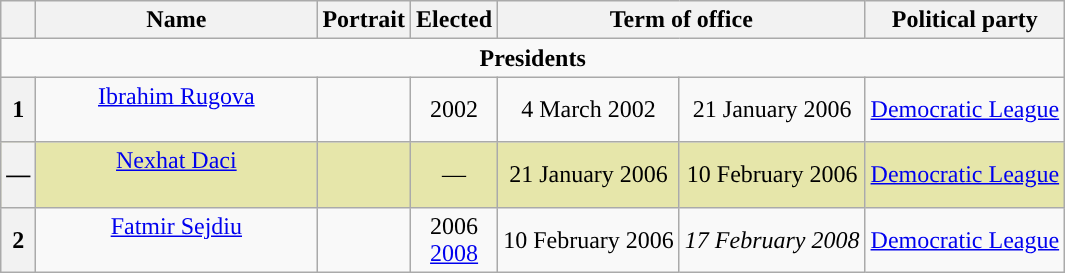<table class="wikitable" style="text-align:center">
<tr>
<th></th>
<th width=180>Name<br></th>
<th>Portrait</th>
<th>Elected</th>
<th colspan=2>Term of office</th>
<th>Political party</th>
</tr>
<tr>
<td style="text-align:center;" colspan="7"><strong>Presidents</strong><br></td>
</tr>
<tr>
<th style="background-color:">1</th>
<td><a href='#'>Ibrahim Rugova</a><br><br></td>
<td></td>
<td>2002</td>
<td>4 March 2002</td>
<td>21 January 2006<br></td>
<td><a href='#'>Democratic League</a></td>
</tr>
<tr style="background:#e6e6aa;">
<th style="background-color:">—</th>
<td><a href='#'>Nexhat Daci</a><br><br></td>
<td></td>
<td>—</td>
<td>21 January 2006</td>
<td>10 February 2006</td>
<td><a href='#'>Democratic League</a></td>
</tr>
<tr>
<th style="background-color:">2</th>
<td><a href='#'>Fatmir Sejdiu</a><br><br></td>
<td></td>
<td>2006<br><a href='#'>2008</a></td>
<td>10 February 2006</td>
<td><em>17 February 2008</em></td>
<td><a href='#'>Democratic League</a></td>
</tr>
</table>
